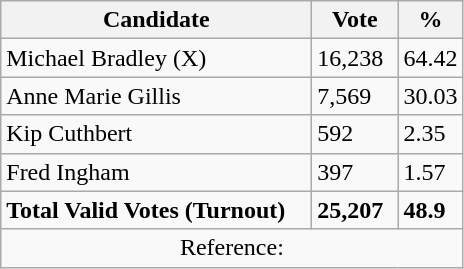<table class="wikitable">
<tr>
<th bgcolor="#DDDDFF" width="200px">Candidate</th>
<th bgcolor="#DDDDFF" width="50px">Vote</th>
<th bgcolor="#DDDDFF" width="30px">%</th>
</tr>
<tr>
<td>Michael Bradley (X)</td>
<td>16,238</td>
<td>64.42</td>
</tr>
<tr>
<td>Anne Marie Gillis</td>
<td>7,569</td>
<td>30.03</td>
</tr>
<tr>
<td>Kip Cuthbert</td>
<td>592</td>
<td>2.35</td>
</tr>
<tr>
<td>Fred Ingham</td>
<td>397</td>
<td>1.57</td>
</tr>
<tr>
<td><strong>Total Valid Votes (Turnout)</strong></td>
<td><strong>25,207</strong></td>
<td><strong>48.9</strong></td>
</tr>
<tr>
<td colspan="3" align="center">Reference:</td>
</tr>
</table>
